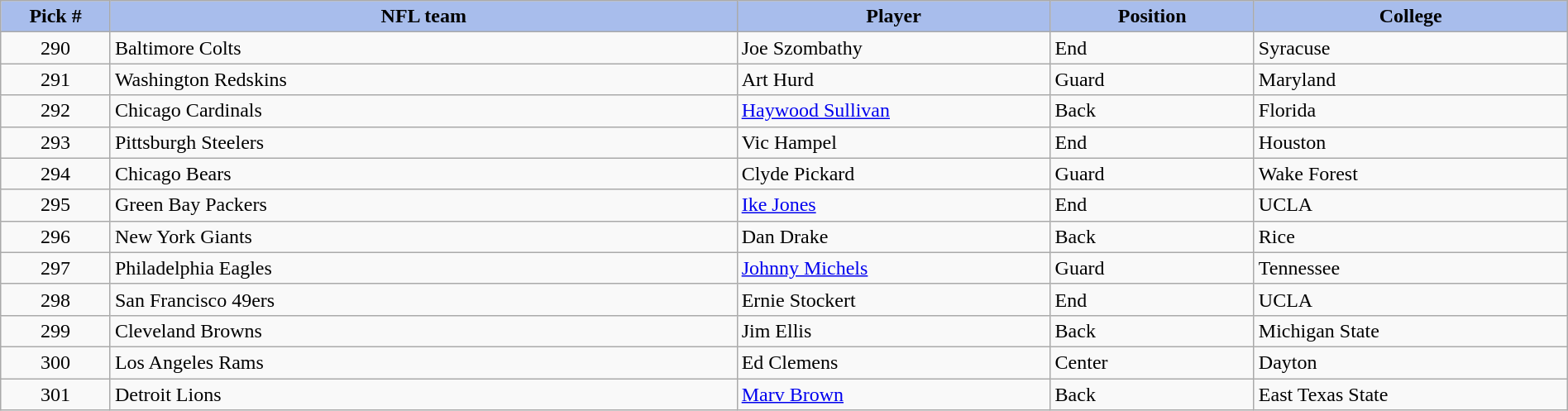<table class="wikitable sortable sortable" style="width: 100%">
<tr>
<th style="background:#a8bdec; width:7%;">Pick #</th>
<th style="width:40%; background:#a8bdec;">NFL team</th>
<th style="width:20%; background:#a8bdec;">Player</th>
<th style="width:13%; background:#a8bdec;">Position</th>
<th style="background:#A8BDEC;">College</th>
</tr>
<tr>
<td align=center>290</td>
<td>Baltimore Colts</td>
<td>Joe Szombathy</td>
<td>End</td>
<td>Syracuse</td>
</tr>
<tr>
<td align=center>291</td>
<td>Washington Redskins</td>
<td>Art Hurd</td>
<td>Guard</td>
<td>Maryland</td>
</tr>
<tr>
<td align=center>292</td>
<td>Chicago Cardinals</td>
<td><a href='#'>Haywood Sullivan</a></td>
<td>Back</td>
<td>Florida</td>
</tr>
<tr>
<td align=center>293</td>
<td>Pittsburgh Steelers</td>
<td>Vic Hampel</td>
<td>End</td>
<td>Houston</td>
</tr>
<tr>
<td align=center>294</td>
<td>Chicago Bears</td>
<td>Clyde Pickard</td>
<td>Guard</td>
<td>Wake Forest</td>
</tr>
<tr>
<td align=center>295</td>
<td>Green Bay Packers</td>
<td><a href='#'>Ike Jones</a></td>
<td>End</td>
<td>UCLA</td>
</tr>
<tr>
<td align=center>296</td>
<td>New York Giants</td>
<td>Dan Drake</td>
<td>Back</td>
<td>Rice</td>
</tr>
<tr>
<td align=center>297</td>
<td>Philadelphia Eagles</td>
<td><a href='#'>Johnny Michels</a></td>
<td>Guard</td>
<td>Tennessee</td>
</tr>
<tr>
<td align=center>298</td>
<td>San Francisco 49ers</td>
<td>Ernie Stockert</td>
<td>End</td>
<td>UCLA</td>
</tr>
<tr>
<td align=center>299</td>
<td>Cleveland Browns</td>
<td>Jim Ellis</td>
<td>Back</td>
<td>Michigan State</td>
</tr>
<tr>
<td align=center>300</td>
<td>Los Angeles Rams</td>
<td>Ed Clemens</td>
<td>Center</td>
<td>Dayton</td>
</tr>
<tr>
<td align=center>301</td>
<td>Detroit Lions</td>
<td><a href='#'>Marv Brown</a></td>
<td>Back</td>
<td>East Texas State</td>
</tr>
</table>
